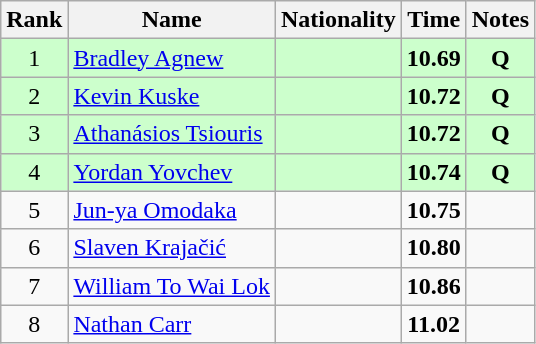<table class="wikitable sortable" style="text-align:center">
<tr>
<th>Rank</th>
<th>Name</th>
<th>Nationality</th>
<th>Time</th>
<th>Notes</th>
</tr>
<tr bgcolor=ccffcc>
<td>1</td>
<td align=left><a href='#'>Bradley Agnew</a></td>
<td align=left></td>
<td><strong>10.69</strong></td>
<td><strong>Q</strong></td>
</tr>
<tr bgcolor=ccffcc>
<td>2</td>
<td align=left><a href='#'>Kevin Kuske</a></td>
<td align=left></td>
<td><strong>10.72</strong></td>
<td><strong>Q</strong></td>
</tr>
<tr bgcolor=ccffcc>
<td>3</td>
<td align=left><a href='#'>Athanásios Tsiouris</a></td>
<td align=left></td>
<td><strong>10.72</strong></td>
<td><strong>Q</strong></td>
</tr>
<tr bgcolor=ccffcc>
<td>4</td>
<td align=left><a href='#'>Yordan Yovchev</a></td>
<td align=left></td>
<td><strong>10.74</strong></td>
<td><strong>Q</strong></td>
</tr>
<tr>
<td>5</td>
<td align=left><a href='#'>Jun-ya Omodaka</a></td>
<td align=left></td>
<td><strong>10.75</strong></td>
<td></td>
</tr>
<tr>
<td>6</td>
<td align=left><a href='#'>Slaven Krajačić</a></td>
<td align=left></td>
<td><strong>10.80</strong></td>
<td></td>
</tr>
<tr>
<td>7</td>
<td align=left><a href='#'>William To Wai Lok</a></td>
<td align=left></td>
<td><strong>10.86</strong></td>
<td></td>
</tr>
<tr>
<td>8</td>
<td align=left><a href='#'>Nathan Carr</a></td>
<td align=left></td>
<td><strong>11.02</strong></td>
<td></td>
</tr>
</table>
